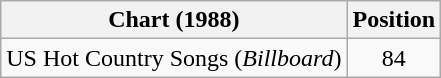<table class="wikitable">
<tr>
<th>Chart (1988)</th>
<th>Position</th>
</tr>
<tr>
<td>US Hot Country Songs (<em>Billboard</em>)</td>
<td align="center">84</td>
</tr>
</table>
